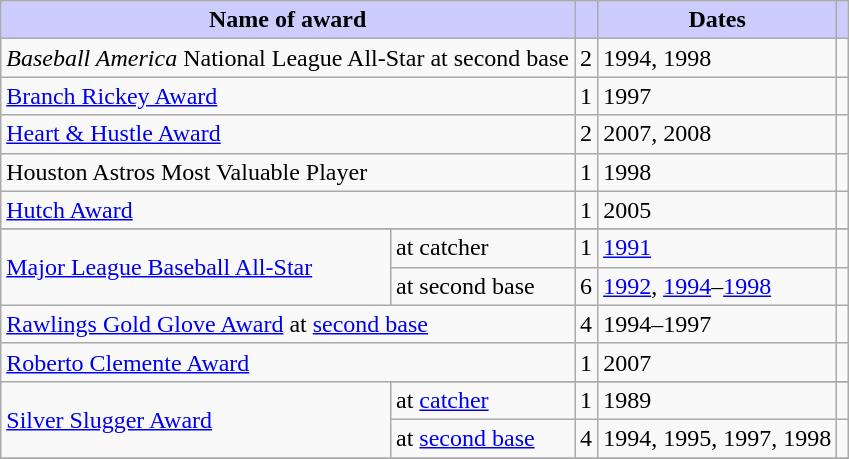<table class="wikitable" margin: 5px; text-align: center;>
<tr>
<th style="background:#ccf;" colspan="2">Name of award</th>
<th style="background:#ccf;"></th>
<th style="background:#ccf;">Dates</th>
<th style="background:#ccf;"></th>
</tr>
<tr>
<td colspan="2"><em>Baseball America</em> National League All-Star at second base</td>
<td align="center">2</td>
<td>1994, 1998</td>
<td></td>
</tr>
<tr>
<td colspan="2"><a href='#'>Branch Rickey Award</a></td>
<td align="center">1</td>
<td>1997</td>
<td></td>
</tr>
<tr>
<td colspan="2"><a href='#'>Heart & Hustle Award</a></td>
<td align="center">2</td>
<td>2007, 2008</td>
<td></td>
</tr>
<tr>
<td colspan="2">Houston Astros Most Valuable Player</td>
<td align="center">1</td>
<td>1998</td>
<td></td>
</tr>
<tr>
<td colspan="2"><a href='#'>Hutch Award</a></td>
<td align="center">1</td>
<td>2005</td>
<td></td>
</tr>
<tr>
</tr>
<tr>
<td rowspan="3"><a href='#'>Major League Baseball All-Star</a></td>
</tr>
<tr>
<td>at catcher</td>
<td align="center">1</td>
<td><a href='#'>1991</a></td>
<td></td>
</tr>
<tr>
<td>at second base</td>
<td align="center">6</td>
<td><a href='#'>1992</a>, <a href='#'>1994</a>–<a href='#'>1998</a></td>
<td></td>
</tr>
<tr>
<td colspan="2"><a href='#'>Rawlings Gold Glove Award</a> at <a href='#'>second base</a></td>
<td align="center">4</td>
<td>1994–1997</td>
<td></td>
</tr>
<tr>
<td colspan="2"><a href='#'>Roberto Clemente Award</a></td>
<td align="center">1</td>
<td>2007</td>
<td></td>
</tr>
<tr>
<td rowspan="3"><a href='#'>Silver Slugger Award</a></td>
</tr>
<tr>
<td>at <a href='#'>catcher</a></td>
<td align="center">1</td>
<td>1989</td>
<td></td>
</tr>
<tr>
<td>at <a href='#'>second base</a></td>
<td align="center">4</td>
<td>1994, 1995, 1997, 1998</td>
<td></td>
</tr>
<tr>
</tr>
</table>
